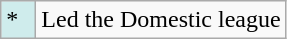<table class="wikitable">
<tr>
<td style="background:#CFECEC; width:1em">*</td>
<td>Led the Domestic league</td>
</tr>
</table>
